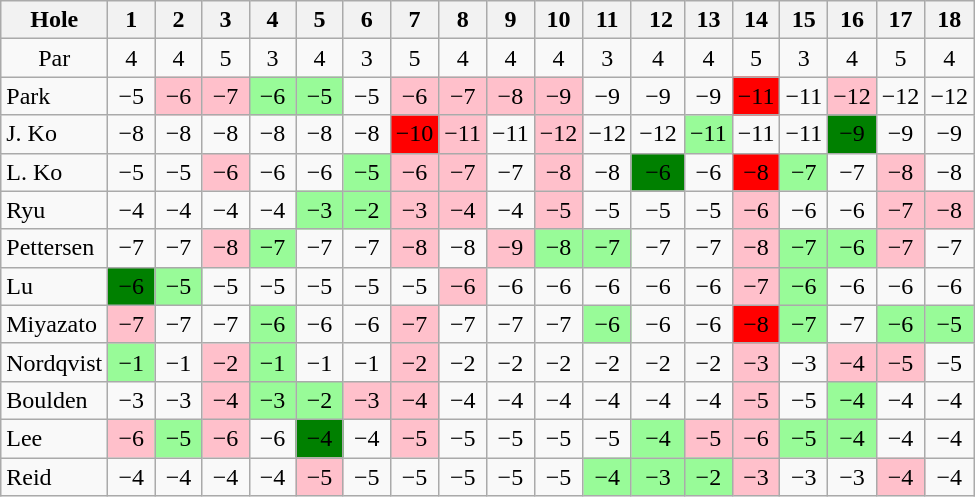<table class="wikitable" style="text-align:center">
<tr>
<th>Hole</th>
<th>  1  </th>
<th>  2  </th>
<th>  3  </th>
<th>  4  </th>
<th>  5  </th>
<th>  6  </th>
<th>  7  </th>
<th>  8  </th>
<th>  9  </th>
<th> 10 </th>
<th> 11 </th>
<th>  12 </th>
<th> 13 </th>
<th> 14 </th>
<th> 15 </th>
<th> 16 </th>
<th> 17 </th>
<th> 18 </th>
</tr>
<tr>
<td>Par</td>
<td>4</td>
<td>4</td>
<td>5</td>
<td>3</td>
<td>4</td>
<td>3</td>
<td>5</td>
<td>4</td>
<td>4</td>
<td>4</td>
<td>3</td>
<td>4</td>
<td>4</td>
<td>5</td>
<td>3</td>
<td>4</td>
<td>5</td>
<td>4</td>
</tr>
<tr>
<td align=left> Park</td>
<td>−5</td>
<td style="background: Pink;">−6</td>
<td style="background: Pink;">−7</td>
<td style="background: PaleGreen;">−6</td>
<td style="background: PaleGreen;">−5</td>
<td>−5</td>
<td style="background: Pink;">−6</td>
<td style="background: Pink;">−7</td>
<td style="background: Pink;">−8</td>
<td style="background: Pink;">−9</td>
<td>−9</td>
<td>−9</td>
<td>−9</td>
<td style="background: Red;">−11</td>
<td>−11</td>
<td style="background: Pink;">−12</td>
<td>−12</td>
<td>−12</td>
</tr>
<tr>
<td align=left> J. Ko</td>
<td>−8</td>
<td>−8</td>
<td>−8</td>
<td>−8</td>
<td>−8</td>
<td>−8</td>
<td style="background: Red;">−10</td>
<td style="background: Pink;">−11</td>
<td>−11</td>
<td style="background: Pink;">−12</td>
<td>−12</td>
<td>−12</td>
<td style="background: PaleGreen;">−11</td>
<td>−11</td>
<td>−11</td>
<td style="background: Green;">−9</td>
<td>−9</td>
<td>−9</td>
</tr>
<tr>
<td align=left> L. Ko</td>
<td>−5</td>
<td>−5</td>
<td style="background: Pink;">−6</td>
<td>−6</td>
<td>−6</td>
<td style="background: PaleGreen;">−5</td>
<td style="background: Pink;">−6</td>
<td style="background: Pink;">−7</td>
<td>−7</td>
<td style="background: Pink;">−8</td>
<td>−8</td>
<td style="background: Green;">−6</td>
<td>−6</td>
<td style="background: Red;">−8</td>
<td style="background: PaleGreen;">−7</td>
<td>−7</td>
<td style="background: Pink;">−8</td>
<td>−8</td>
</tr>
<tr>
<td align=left> Ryu</td>
<td>−4</td>
<td>−4</td>
<td>−4</td>
<td>−4</td>
<td style="background: PaleGreen;">−3</td>
<td style="background: PaleGreen;">−2</td>
<td style="background: Pink;">−3</td>
<td style="background: Pink;">−4</td>
<td>−4</td>
<td style="background: Pink;">−5</td>
<td>−5</td>
<td>−5</td>
<td>−5</td>
<td style="background: Pink;">−6</td>
<td>−6</td>
<td>−6</td>
<td style="background: Pink;">−7</td>
<td style="background: Pink;">−8</td>
</tr>
<tr>
<td align=left> Pettersen</td>
<td>−7</td>
<td>−7</td>
<td style="background: Pink;">−8</td>
<td style="background: PaleGreen;">−7</td>
<td>−7</td>
<td>−7</td>
<td style="background: Pink;">−8</td>
<td>−8</td>
<td style="background: Pink;">−9</td>
<td style="background: PaleGreen;">−8</td>
<td style="background: PaleGreen;">−7</td>
<td>−7</td>
<td>−7</td>
<td style="background: Pink;">−8</td>
<td style="background: PaleGreen;">−7</td>
<td style="background: PaleGreen;">−6</td>
<td style="background: Pink;">−7</td>
<td>−7</td>
</tr>
<tr>
<td align=left> Lu</td>
<td style="background: Green;">−6</td>
<td style="background: PaleGreen;">−5</td>
<td>−5</td>
<td>−5</td>
<td>−5</td>
<td>−5</td>
<td>−5</td>
<td style="background: Pink;">−6</td>
<td>−6</td>
<td>−6</td>
<td>−6</td>
<td>−6</td>
<td>−6</td>
<td style="background: Pink;">−7</td>
<td style="background: PaleGreen;">−6</td>
<td>−6</td>
<td>−6</td>
<td>−6</td>
</tr>
<tr>
<td align=left> Miyazato</td>
<td style="background: Pink;">−7</td>
<td>−7</td>
<td>−7</td>
<td style="background: PaleGreen;">−6</td>
<td>−6</td>
<td>−6</td>
<td style="background: Pink;">−7</td>
<td>−7</td>
<td>−7</td>
<td>−7</td>
<td style="background: PaleGreen;">−6</td>
<td>−6</td>
<td>−6</td>
<td style="background: Red;">−8</td>
<td style="background: PaleGreen;">−7</td>
<td>−7</td>
<td style="background: PaleGreen;">−6</td>
<td style="background: PaleGreen;">−5</td>
</tr>
<tr>
<td align=left> Nordqvist</td>
<td style="background: PaleGreen;">−1</td>
<td>−1</td>
<td style="background: Pink;">−2</td>
<td style="background: PaleGreen;">−1</td>
<td>−1</td>
<td>−1</td>
<td style="background: Pink;">−2</td>
<td>−2</td>
<td>−2</td>
<td>−2</td>
<td>−2</td>
<td>−2</td>
<td>−2</td>
<td style="background: Pink;">−3</td>
<td>−3</td>
<td style="background: Pink;">−4</td>
<td style="background: Pink;">−5</td>
<td>−5</td>
</tr>
<tr>
<td align=left> Boulden</td>
<td>−3</td>
<td>−3</td>
<td style="background: Pink;">−4</td>
<td style="background: PaleGreen;">−3</td>
<td style="background: PaleGreen;">−2</td>
<td style="background: Pink;">−3</td>
<td style="background: Pink;">−4</td>
<td>−4</td>
<td>−4</td>
<td>−4</td>
<td>−4</td>
<td>−4</td>
<td>−4</td>
<td style="background: Pink;">−5</td>
<td>−5</td>
<td style="background: PaleGreen;">−4</td>
<td>−4</td>
<td>−4</td>
</tr>
<tr>
<td align=left> Lee</td>
<td style="background: Pink;">−6</td>
<td style="background: PaleGreen;">−5</td>
<td style="background: Pink;">−6</td>
<td>−6</td>
<td style="background: Green;">−4</td>
<td>−4</td>
<td style="background: Pink;">−5</td>
<td>−5</td>
<td>−5</td>
<td>−5</td>
<td>−5</td>
<td style="background: PaleGreen;">−4</td>
<td style="background: Pink;">−5</td>
<td style="background: Pink;">−6</td>
<td style="background: PaleGreen;">−5</td>
<td style="background: PaleGreen;">−4</td>
<td>−4</td>
<td>−4</td>
</tr>
<tr>
<td align=left> Reid</td>
<td>−4</td>
<td>−4</td>
<td>−4</td>
<td>−4</td>
<td style="background: Pink;">−5</td>
<td>−5</td>
<td>−5</td>
<td>−5</td>
<td>−5</td>
<td>−5</td>
<td style="background: PaleGreen;">−4</td>
<td style="background: PaleGreen;">−3</td>
<td style="background: PaleGreen;">−2</td>
<td style="background: Pink;">−3</td>
<td>−3</td>
<td>−3</td>
<td style="background: Pink;">−4</td>
<td>−4</td>
</tr>
</table>
